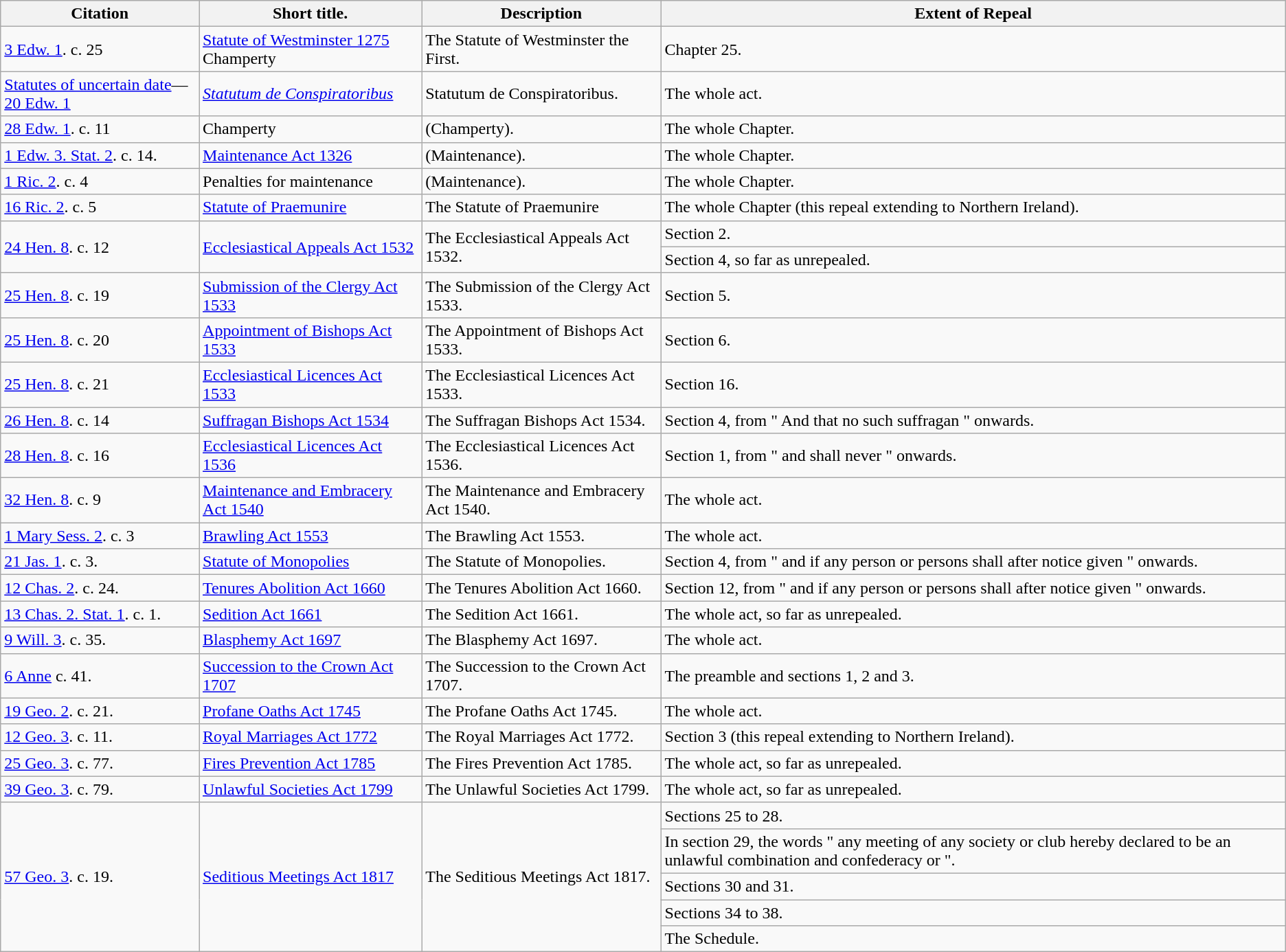<table class="wikitable">
<tr>
<th>Citation</th>
<th>Short title.</th>
<th>Description</th>
<th>Extent of Repeal</th>
</tr>
<tr>
<td><a href='#'>3 Edw. 1</a>. c. 25</td>
<td><a href='#'>Statute of Westminster 1275</a> Champerty</td>
<td>The Statute of Westminster the First.</td>
<td>Chapter 25.</td>
</tr>
<tr>
<td><a href='#'>Statutes of uncertain date</a>—<a href='#'>20 Edw. 1</a></td>
<td><em><a href='#'>Statutum de Conspiratoribus</a></em></td>
<td>Statutum de Conspiratoribus.</td>
<td>The whole act.</td>
</tr>
<tr>
<td><a href='#'>28 Edw. 1</a>. c. 11</td>
<td>Champerty</td>
<td>(Champerty).</td>
<td>The whole Chapter.</td>
</tr>
<tr>
<td><a href='#'>1 Edw. 3. Stat. 2</a>. c. 14.</td>
<td><a href='#'>Maintenance Act 1326</a></td>
<td>(Maintenance).</td>
<td>The whole Chapter.</td>
</tr>
<tr>
<td><a href='#'>1 Ric. 2</a>. c. 4</td>
<td>Penalties for maintenance</td>
<td>(Maintenance).</td>
<td>The whole Chapter.</td>
</tr>
<tr>
<td><a href='#'>16 Ric. 2</a>. c. 5</td>
<td><a href='#'>Statute of Praemunire</a></td>
<td>The Statute of Praemunire</td>
<td>The whole Chapter (this repeal extending to Northern Ireland).</td>
</tr>
<tr>
<td rowspan="2"><a href='#'>24 Hen. 8</a>. c. 12</td>
<td rowspan="2"><a href='#'>Ecclesiastical Appeals Act 1532</a></td>
<td rowspan="2">The Ecclesiastical Appeals Act 1532.</td>
<td>Section 2.</td>
</tr>
<tr>
<td>Section 4, so far as unrepealed.</td>
</tr>
<tr>
<td><a href='#'>25 Hen. 8</a>. c. 19</td>
<td><a href='#'>Submission of the Clergy Act 1533</a></td>
<td>The Submission of the Clergy Act 1533.</td>
<td>Section 5.</td>
</tr>
<tr>
<td><a href='#'>25 Hen. 8</a>. c. 20</td>
<td><a href='#'>Appointment of Bishops Act 1533</a></td>
<td>The Appointment of Bishops Act 1533.</td>
<td>Section 6.</td>
</tr>
<tr>
<td><a href='#'>25 Hen. 8</a>. c. 21</td>
<td><a href='#'>Ecclesiastical Licences Act 1533</a></td>
<td>The Ecclesiastical Licences Act 1533.</td>
<td>Section 16.</td>
</tr>
<tr>
<td><a href='#'>26 Hen. 8</a>. c. 14</td>
<td><a href='#'>Suffragan Bishops Act 1534</a></td>
<td>The Suffragan Bishops Act 1534.</td>
<td>Section 4, from " And that no such suffragan " onwards.</td>
</tr>
<tr>
<td><a href='#'>28 Hen. 8</a>. c. 16</td>
<td><a href='#'>Ecclesiastical Licences Act 1536</a></td>
<td>The Ecclesiastical Licences Act 1536.</td>
<td>Section 1, from " and shall never " onwards.</td>
</tr>
<tr>
<td><a href='#'>32 Hen. 8</a>. c. 9</td>
<td><a href='#'>Maintenance and Embracery Act 1540</a></td>
<td>The Maintenance and Embracery Act 1540.</td>
<td>The whole act.</td>
</tr>
<tr>
<td><a href='#'>1 Mary Sess. 2</a>. c. 3</td>
<td><a href='#'>Brawling Act 1553</a></td>
<td>The Brawling Act 1553.</td>
<td>The whole act.</td>
</tr>
<tr>
<td><a href='#'>21 Jas. 1</a>. c. 3.</td>
<td><a href='#'>Statute of Monopolies</a></td>
<td>The Statute of Monopolies.</td>
<td>Section 4, from " and if any person or persons shall after notice given " onwards.</td>
</tr>
<tr>
<td><a href='#'>12 Chas. 2</a>. c. 24.</td>
<td><a href='#'>Tenures Abolition Act 1660</a></td>
<td>The Tenures Abolition Act 1660.</td>
<td>Section 12, from " and if any person or persons shall after notice given " onwards.</td>
</tr>
<tr>
<td><a href='#'>13 Chas. 2. Stat. 1</a>. c. 1.</td>
<td><a href='#'>Sedition Act 1661</a></td>
<td>The Sedition Act 1661.</td>
<td>The whole act, so far as unrepealed.</td>
</tr>
<tr>
<td><a href='#'>9 Will. 3</a>. c. 35.</td>
<td><a href='#'>Blasphemy Act 1697</a></td>
<td>The Blasphemy Act 1697.</td>
<td>The whole act.</td>
</tr>
<tr>
<td><a href='#'>6 Anne</a> c. 41.</td>
<td><a href='#'>Succession to the Crown Act 1707</a></td>
<td>The Succession to the Crown Act 1707.</td>
<td>The preamble and sections 1, 2 and 3.</td>
</tr>
<tr>
<td><a href='#'>19 Geo. 2</a>. c. 21.</td>
<td><a href='#'>Profane Oaths Act 1745</a></td>
<td>The Profane Oaths Act 1745.</td>
<td>The whole act.</td>
</tr>
<tr>
<td><a href='#'>12 Geo. 3</a>. c. 11.</td>
<td><a href='#'>Royal Marriages Act 1772</a></td>
<td>The Royal Marriages Act 1772.</td>
<td>Section 3 (this repeal extending to Northern Ireland).</td>
</tr>
<tr>
<td><a href='#'>25 Geo. 3</a>. c. 77.</td>
<td><a href='#'>Fires Prevention Act 1785</a></td>
<td>The Fires Prevention Act 1785.</td>
<td>The whole act, so far as unrepealed.</td>
</tr>
<tr>
<td><a href='#'>39 Geo. 3</a>. c. 79.</td>
<td><a href='#'>Unlawful Societies Act 1799</a></td>
<td>The Unlawful Societies Act 1799.</td>
<td>The whole act, so far as unrepealed.</td>
</tr>
<tr>
<td rowspan="5"><a href='#'>57 Geo. 3</a>. c. 19.</td>
<td rowspan="5"><a href='#'>Seditious Meetings Act 1817</a></td>
<td rowspan="5">The Seditious Meetings Act 1817.</td>
<td>Sections 25 to 28.</td>
</tr>
<tr>
<td>In section 29, the words " any meeting of any society or club hereby declared to be an unlawful combination and confederacy or ".</td>
</tr>
<tr>
<td>Sections 30 and 31.</td>
</tr>
<tr>
<td>Sections 34 to 38.</td>
</tr>
<tr>
<td>The Schedule.</td>
</tr>
</table>
